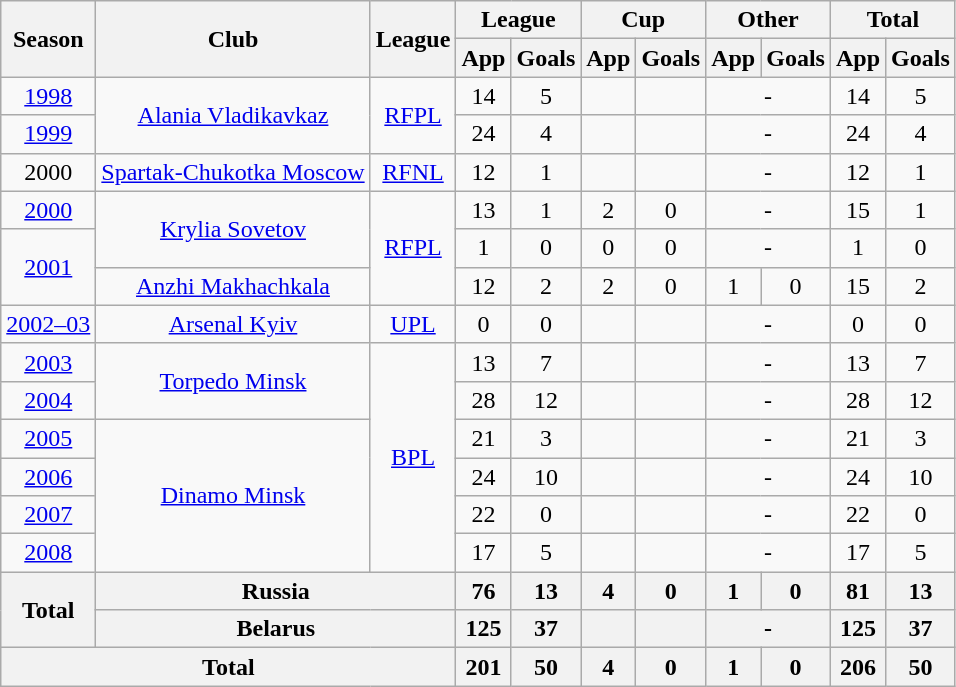<table class="wikitable">
<tr>
<th rowspan=2>Season</th>
<th ! rowspan=2>Club</th>
<th ! rowspan=2>League</th>
<th ! colspan=2>League</th>
<th ! colspan=2>Cup</th>
<th ! colspan=2>Other</th>
<th colspan=3>Total</th>
</tr>
<tr>
<th>App</th>
<th>Goals</th>
<th>App</th>
<th>Goals</th>
<th>App</th>
<th>Goals</th>
<th>App</th>
<th>Goals</th>
</tr>
<tr align=center>
<td><a href='#'>1998</a></td>
<td rowspan=2><a href='#'>Alania Vladikavkaz</a></td>
<td rowspan=2><a href='#'>RFPL</a></td>
<td>14</td>
<td>5</td>
<td></td>
<td></td>
<td colspan=2>-</td>
<td>14</td>
<td>5</td>
</tr>
<tr align=center>
<td><a href='#'>1999</a></td>
<td>24</td>
<td>4</td>
<td></td>
<td></td>
<td colspan=2>-</td>
<td>24</td>
<td>4</td>
</tr>
<tr align=center>
<td>2000</td>
<td><a href='#'>Spartak-Chukotka Moscow</a></td>
<td><a href='#'>RFNL</a></td>
<td>12</td>
<td>1</td>
<td></td>
<td></td>
<td colspan=2>-</td>
<td>12</td>
<td>1</td>
</tr>
<tr align=center>
<td><a href='#'>2000</a></td>
<td rowspan=2><a href='#'>Krylia Sovetov</a></td>
<td rowspan=3><a href='#'>RFPL</a></td>
<td>13</td>
<td>1</td>
<td>2</td>
<td>0</td>
<td colspan=2>-</td>
<td>15</td>
<td>1</td>
</tr>
<tr align=center>
<td rowspan=2><a href='#'>2001</a></td>
<td>1</td>
<td>0</td>
<td>0</td>
<td>0</td>
<td colspan=2>-</td>
<td>1</td>
<td>0</td>
</tr>
<tr align=center>
<td><a href='#'>Anzhi Makhachkala</a></td>
<td>12</td>
<td>2</td>
<td>2</td>
<td>0</td>
<td>1</td>
<td>0</td>
<td>15</td>
<td>2</td>
</tr>
<tr align=center>
<td><a href='#'>2002–03</a></td>
<td><a href='#'>Arsenal Kyiv</a></td>
<td><a href='#'>UPL</a></td>
<td>0</td>
<td>0</td>
<td></td>
<td></td>
<td colspan=2>-</td>
<td>0</td>
<td>0</td>
</tr>
<tr align=center>
<td><a href='#'>2003</a></td>
<td rowspan=2><a href='#'>Torpedo Minsk</a></td>
<td rowspan=6><a href='#'>BPL</a></td>
<td>13</td>
<td>7</td>
<td></td>
<td></td>
<td colspan=2>-</td>
<td>13</td>
<td>7</td>
</tr>
<tr align=center>
<td><a href='#'>2004</a></td>
<td>28</td>
<td>12</td>
<td></td>
<td></td>
<td colspan=2>-</td>
<td>28</td>
<td>12</td>
</tr>
<tr align=center>
<td><a href='#'>2005</a></td>
<td rowspan=4><a href='#'>Dinamo Minsk</a></td>
<td>21</td>
<td>3</td>
<td></td>
<td></td>
<td colspan=2>-</td>
<td>21</td>
<td>3</td>
</tr>
<tr align=center>
<td><a href='#'>2006</a></td>
<td>24</td>
<td>10</td>
<td></td>
<td></td>
<td colspan=2>-</td>
<td>24</td>
<td>10</td>
</tr>
<tr align=center>
<td><a href='#'>2007</a></td>
<td>22</td>
<td>0</td>
<td></td>
<td></td>
<td colspan=2>-</td>
<td>22</td>
<td>0</td>
</tr>
<tr align=center>
<td><a href='#'>2008</a></td>
<td>17</td>
<td>5</td>
<td></td>
<td></td>
<td colspan=2>-</td>
<td>17</td>
<td>5</td>
</tr>
<tr>
<th rowspan=2>Total</th>
<th colspan=2>Russia</th>
<th>76</th>
<th>13</th>
<th>4</th>
<th>0</th>
<th>1</th>
<th>0</th>
<th>81</th>
<th>13</th>
</tr>
<tr>
<th colspan=2>Belarus</th>
<th>125</th>
<th>37</th>
<th></th>
<th></th>
<th colspan=2>-</th>
<th>125</th>
<th>37</th>
</tr>
<tr align=center>
<th colspan=3>Total</th>
<th>201</th>
<th>50</th>
<th>4</th>
<th>0</th>
<th>1</th>
<th>0</th>
<th>206</th>
<th>50</th>
</tr>
</table>
